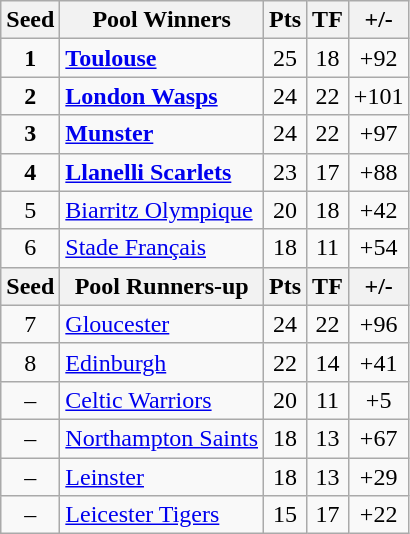<table class="wikitable" style="text-align: center;">
<tr>
<th>Seed</th>
<th>Pool Winners</th>
<th>Pts</th>
<th>TF</th>
<th>+/-</th>
</tr>
<tr>
<td><strong>1</strong></td>
<td align=left> <strong><a href='#'>Toulouse</a></strong></td>
<td>25</td>
<td>18</td>
<td>+92</td>
</tr>
<tr>
<td><strong>2</strong></td>
<td align=left> <strong><a href='#'>London Wasps</a></strong></td>
<td>24</td>
<td>22</td>
<td>+101</td>
</tr>
<tr>
<td><strong>3</strong></td>
<td align=left> <strong><a href='#'>Munster</a></strong></td>
<td>24</td>
<td>22</td>
<td>+97</td>
</tr>
<tr>
<td><strong>4</strong></td>
<td align=left> <strong><a href='#'>Llanelli Scarlets</a></strong></td>
<td>23</td>
<td>17</td>
<td>+88</td>
</tr>
<tr>
<td>5</td>
<td align=left> <a href='#'>Biarritz Olympique</a></td>
<td>20</td>
<td>18</td>
<td>+42</td>
</tr>
<tr>
<td>6</td>
<td align=left> <a href='#'>Stade Français</a></td>
<td>18</td>
<td>11</td>
<td>+54</td>
</tr>
<tr>
<th>Seed</th>
<th>Pool Runners-up</th>
<th>Pts</th>
<th>TF</th>
<th>+/-</th>
</tr>
<tr>
<td>7</td>
<td align=left> <a href='#'>Gloucester</a></td>
<td>24</td>
<td>22</td>
<td>+96</td>
</tr>
<tr>
<td>8</td>
<td align=left> <a href='#'>Edinburgh</a></td>
<td>22</td>
<td>14</td>
<td>+41</td>
</tr>
<tr>
<td>–</td>
<td align=left> <a href='#'>Celtic Warriors</a></td>
<td>20</td>
<td>11</td>
<td>+5</td>
</tr>
<tr>
<td>–</td>
<td align=left> <a href='#'>Northampton Saints</a></td>
<td>18</td>
<td>13</td>
<td>+67</td>
</tr>
<tr>
<td>–</td>
<td align=left> <a href='#'>Leinster</a></td>
<td>18</td>
<td>13</td>
<td>+29</td>
</tr>
<tr>
<td>–</td>
<td align=left> <a href='#'>Leicester Tigers</a></td>
<td>15</td>
<td>17</td>
<td>+22</td>
</tr>
</table>
